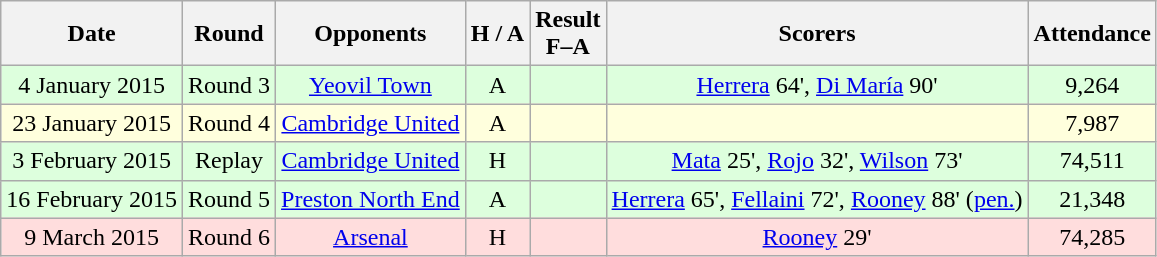<table class="wikitable" style="text-align:center">
<tr>
<th>Date</th>
<th>Round</th>
<th>Opponents</th>
<th>H / A</th>
<th>Result<br>F–A</th>
<th>Scorers</th>
<th>Attendance</th>
</tr>
<tr bgcolor="#ddffdd">
<td>4 January 2015</td>
<td>Round 3</td>
<td><a href='#'>Yeovil Town</a></td>
<td>A</td>
<td></td>
<td><a href='#'>Herrera</a> 64', <a href='#'>Di María</a> 90'</td>
<td>9,264</td>
</tr>
<tr bgcolor="#ffffdd">
<td>23 January 2015</td>
<td>Round 4</td>
<td><a href='#'>Cambridge United</a></td>
<td>A</td>
<td></td>
<td></td>
<td>7,987</td>
</tr>
<tr bgcolor="#ddffdd">
<td>3 February 2015</td>
<td>Replay</td>
<td><a href='#'>Cambridge United</a></td>
<td>H</td>
<td></td>
<td><a href='#'>Mata</a> 25', <a href='#'>Rojo</a> 32', <a href='#'>Wilson</a> 73'</td>
<td>74,511</td>
</tr>
<tr bgcolor="#ddffdd">
<td>16 February 2015</td>
<td>Round 5</td>
<td><a href='#'>Preston North End</a></td>
<td>A</td>
<td></td>
<td><a href='#'>Herrera</a> 65', <a href='#'>Fellaini</a> 72', <a href='#'>Rooney</a> 88' (<a href='#'>pen.</a>)</td>
<td>21,348</td>
</tr>
<tr bgcolor="#ffdddd">
<td>9 March 2015</td>
<td>Round 6</td>
<td><a href='#'>Arsenal</a></td>
<td>H</td>
<td></td>
<td><a href='#'>Rooney</a> 29'</td>
<td>74,285</td>
</tr>
</table>
